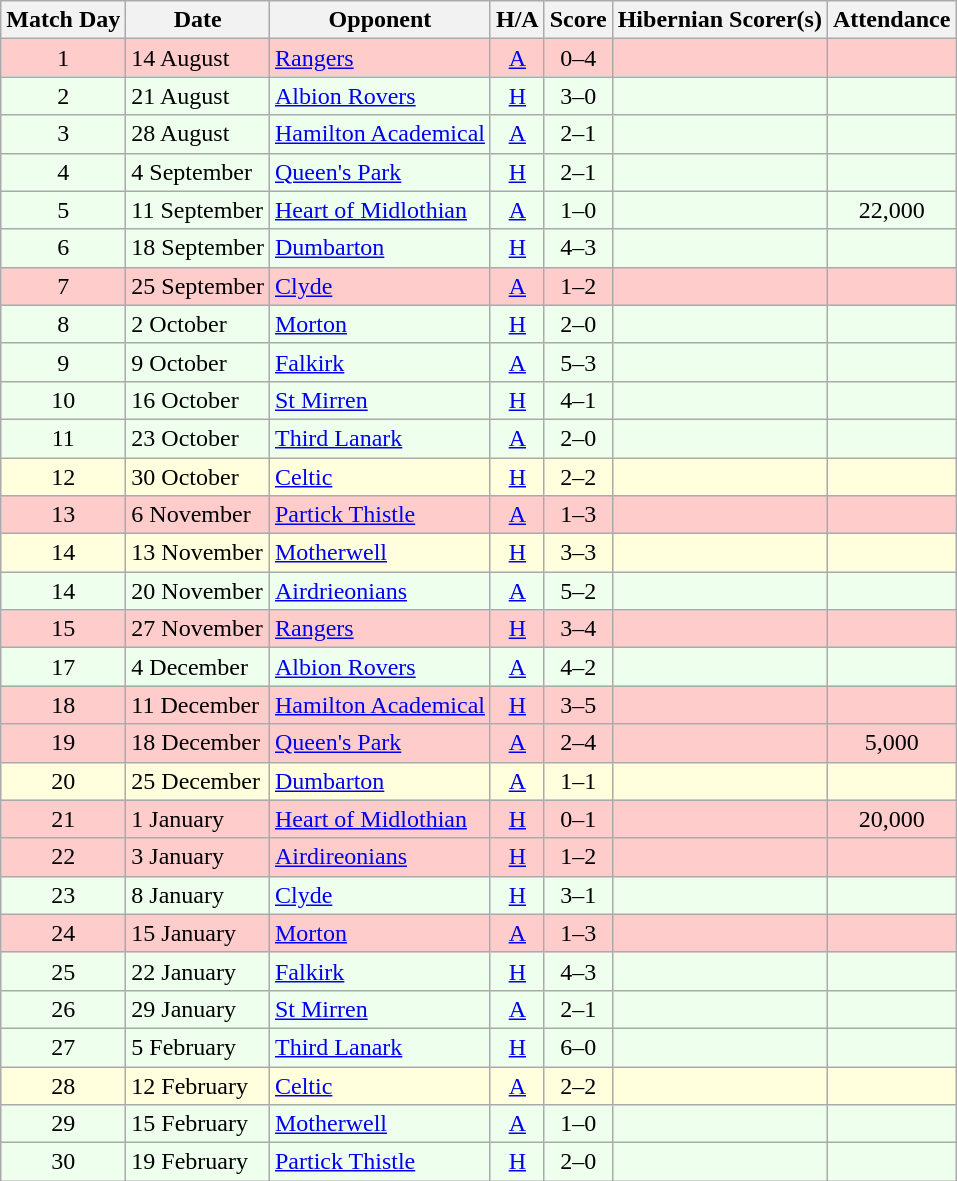<table class="wikitable" style="text-align:center">
<tr>
<th>Match Day</th>
<th>Date</th>
<th>Opponent</th>
<th>H/A</th>
<th>Score</th>
<th>Hibernian Scorer(s)</th>
<th>Attendance</th>
</tr>
<tr bgcolor=#FFCCCC>
<td>1</td>
<td align=left>14 August</td>
<td align=left><a href='#'>Rangers</a></td>
<td><a href='#'>A</a></td>
<td>0–4</td>
<td align=left></td>
<td></td>
</tr>
<tr bgcolor=#EEFFEE>
<td>2</td>
<td align=left>21 August</td>
<td align=left><a href='#'>Albion Rovers</a></td>
<td><a href='#'>H</a></td>
<td>3–0</td>
<td align=left></td>
<td></td>
</tr>
<tr bgcolor=#EEFFEE>
<td>3</td>
<td align=left>28 August</td>
<td align=left><a href='#'>Hamilton Academical</a></td>
<td><a href='#'>A</a></td>
<td>2–1</td>
<td align=left></td>
<td></td>
</tr>
<tr bgcolor=#EEFFEE>
<td>4</td>
<td align=left>4 September</td>
<td align=left><a href='#'>Queen's Park</a></td>
<td><a href='#'>H</a></td>
<td>2–1</td>
<td align=left></td>
<td></td>
</tr>
<tr bgcolor=#EEFFEE>
<td>5</td>
<td align=left>11 September</td>
<td align=left><a href='#'>Heart of Midlothian</a></td>
<td><a href='#'>A</a></td>
<td>1–0</td>
<td align=left></td>
<td>22,000</td>
</tr>
<tr bgcolor=#EEFFEE>
<td>6</td>
<td align=left>18 September</td>
<td align=left><a href='#'>Dumbarton</a></td>
<td><a href='#'>H</a></td>
<td>4–3</td>
<td align=left></td>
<td></td>
</tr>
<tr bgcolor=#FFCCCC>
<td>7</td>
<td align=left>25 September</td>
<td align=left><a href='#'>Clyde</a></td>
<td><a href='#'>A</a></td>
<td>1–2</td>
<td align=left></td>
<td></td>
</tr>
<tr bgcolor=#EEFFEE>
<td>8</td>
<td align=left>2 October</td>
<td align=left><a href='#'>Morton</a></td>
<td><a href='#'>H</a></td>
<td>2–0</td>
<td align=left></td>
<td></td>
</tr>
<tr bgcolor=#EEFFEE>
<td>9</td>
<td align=left>9 October</td>
<td align=left><a href='#'>Falkirk</a></td>
<td><a href='#'>A</a></td>
<td>5–3</td>
<td align=left></td>
<td></td>
</tr>
<tr bgcolor=#EEFFEE>
<td>10</td>
<td align=left>16 October</td>
<td align=left><a href='#'>St Mirren</a></td>
<td><a href='#'>H</a></td>
<td>4–1</td>
<td align=left></td>
<td></td>
</tr>
<tr bgcolor=#EEFFEE>
<td>11</td>
<td align=left>23 October</td>
<td align=left><a href='#'>Third Lanark</a></td>
<td><a href='#'>A</a></td>
<td>2–0</td>
<td align=left></td>
<td></td>
</tr>
<tr bgcolor=#FFFFDD>
<td>12</td>
<td align=left>30 October</td>
<td align=left><a href='#'>Celtic</a></td>
<td><a href='#'>H</a></td>
<td>2–2</td>
<td align=left></td>
<td></td>
</tr>
<tr bgcolor=#FFCCCC>
<td>13</td>
<td align=left>6 November</td>
<td align=left><a href='#'>Partick Thistle</a></td>
<td><a href='#'>A</a></td>
<td>1–3</td>
<td align=left></td>
<td></td>
</tr>
<tr bgcolor=#FFFFDD>
<td>14</td>
<td align=left>13 November</td>
<td align=left><a href='#'>Motherwell</a></td>
<td><a href='#'>H</a></td>
<td>3–3</td>
<td align=left></td>
<td></td>
</tr>
<tr bgcolor=#EEFFEE>
<td>14</td>
<td align=left>20 November</td>
<td align=left><a href='#'>Airdrieonians</a></td>
<td><a href='#'>A</a></td>
<td>5–2</td>
<td align=left></td>
<td></td>
</tr>
<tr bgcolor=#FFCCCC>
<td>15</td>
<td align=left>27 November</td>
<td align=left><a href='#'>Rangers</a></td>
<td><a href='#'>H</a></td>
<td>3–4</td>
<td align=left></td>
<td></td>
</tr>
<tr bgcolor=#EEFFEE>
<td>17</td>
<td align=left>4 December</td>
<td align=left><a href='#'>Albion Rovers</a></td>
<td><a href='#'>A</a></td>
<td>4–2</td>
<td align=left></td>
<td></td>
</tr>
<tr bgcolor=#FFCCCC>
<td>18</td>
<td align=left>11 December</td>
<td align=left><a href='#'>Hamilton Academical</a></td>
<td><a href='#'>H</a></td>
<td>3–5</td>
<td align=left></td>
<td></td>
</tr>
<tr bgcolor=#FFCCCC>
<td>19</td>
<td align=left>18 December</td>
<td align=left><a href='#'>Queen's Park</a></td>
<td><a href='#'>A</a></td>
<td>2–4</td>
<td align=left></td>
<td>5,000</td>
</tr>
<tr bgcolor=#FFFFDD>
<td>20</td>
<td align=left>25 December</td>
<td align=left><a href='#'>Dumbarton</a></td>
<td><a href='#'>A</a></td>
<td>1–1</td>
<td align=left></td>
<td></td>
</tr>
<tr bgcolor=#FFCCCC>
<td>21</td>
<td align=left>1 January</td>
<td align=left><a href='#'>Heart of Midlothian</a></td>
<td><a href='#'>H</a></td>
<td>0–1</td>
<td align=left></td>
<td>20,000</td>
</tr>
<tr bgcolor=#FFCCCC>
<td>22</td>
<td align=left>3 January</td>
<td align=left><a href='#'>Airdireonians</a></td>
<td><a href='#'>H</a></td>
<td>1–2</td>
<td align=left></td>
<td></td>
</tr>
<tr bgcolor=#EEFFEE>
<td>23</td>
<td align=left>8 January</td>
<td align=left><a href='#'>Clyde</a></td>
<td><a href='#'>H</a></td>
<td>3–1</td>
<td align=left></td>
<td></td>
</tr>
<tr bgcolor=#FFCCCC>
<td>24</td>
<td align=left>15 January</td>
<td align=left><a href='#'>Morton</a></td>
<td><a href='#'>A</a></td>
<td>1–3</td>
<td align=left></td>
<td></td>
</tr>
<tr bgcolor=#EEFFEE>
<td>25</td>
<td align=left>22 January</td>
<td align=left><a href='#'>Falkirk</a></td>
<td><a href='#'>H</a></td>
<td>4–3</td>
<td align=left></td>
<td></td>
</tr>
<tr bgcolor=#EEFFEE>
<td>26</td>
<td align=left>29 January</td>
<td align=left><a href='#'>St Mirren</a></td>
<td><a href='#'>A</a></td>
<td>2–1</td>
<td align=left></td>
<td></td>
</tr>
<tr bgcolor=#EEFFEE>
<td>27</td>
<td align=left>5 February</td>
<td align=left><a href='#'>Third Lanark</a></td>
<td><a href='#'>H</a></td>
<td>6–0</td>
<td align=left></td>
<td></td>
</tr>
<tr bgcolor=#FFFFDD>
<td>28</td>
<td align=left>12 February</td>
<td align=left><a href='#'>Celtic</a></td>
<td><a href='#'>A</a></td>
<td>2–2</td>
<td align=left></td>
<td></td>
</tr>
<tr bgcolor=#EEFFEE>
<td>29</td>
<td align=left>15 February</td>
<td align=left><a href='#'>Motherwell</a></td>
<td><a href='#'>A</a></td>
<td>1–0</td>
<td align=left></td>
<td></td>
</tr>
<tr bgcolor=#EEFFEE>
<td>30</td>
<td align=left>19 February</td>
<td align=left><a href='#'>Partick Thistle</a></td>
<td><a href='#'>H</a></td>
<td>2–0</td>
<td align=left></td>
<td></td>
</tr>
</table>
